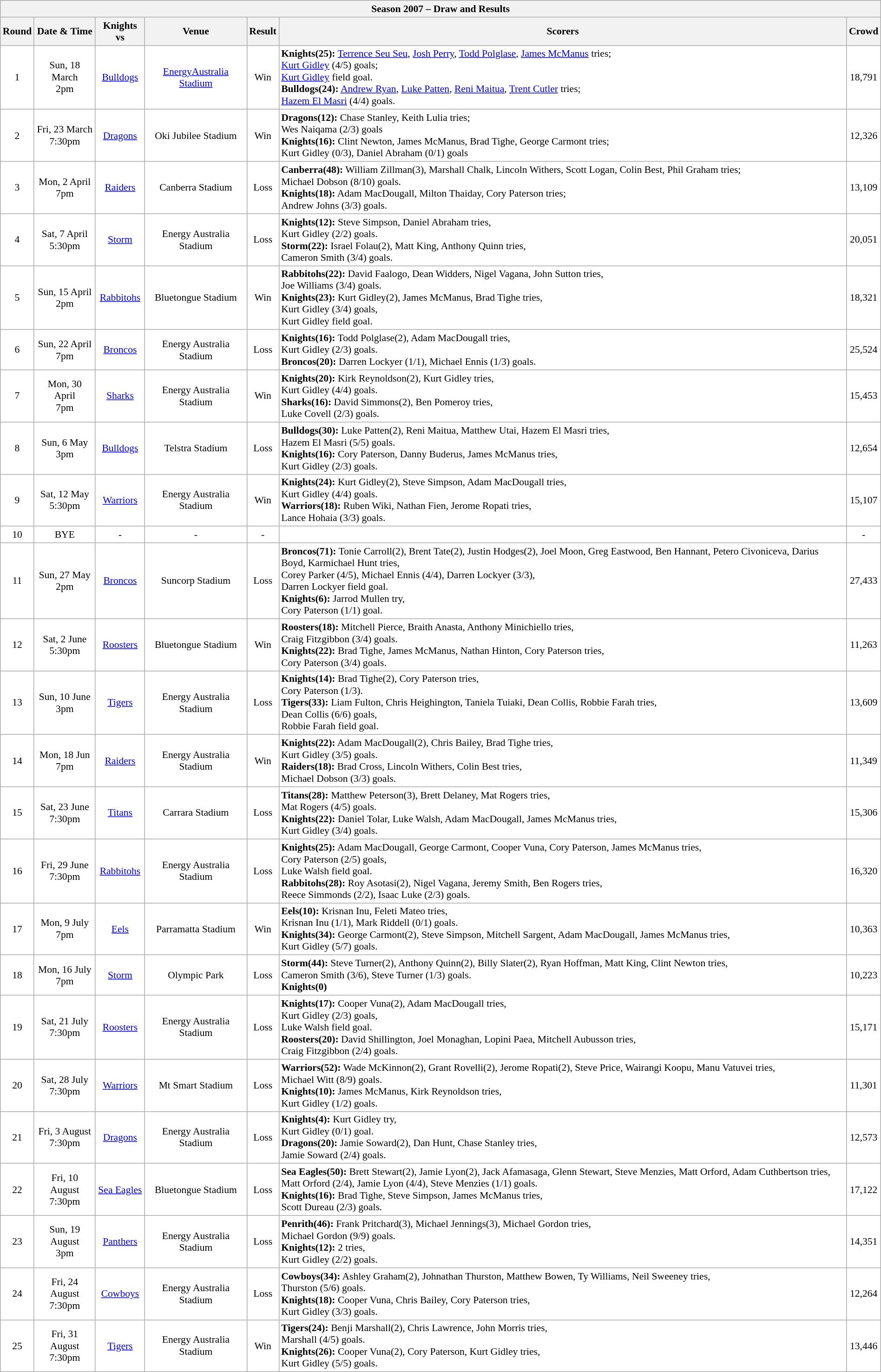<table class="wikitable" width="100%" style="font-size:90%">
<tr bgcolor="#efefef">
<th colspan=11>Season 2007 – Draw and Results</th>
</tr>
<tr bgcolor="#efefef">
<th>Round</th>
<th>Date & Time</th>
<th>Knights vs</th>
<th>Venue</th>
<th>Result</th>
<th>Scorers</th>
<th>Crowd</th>
</tr>
<tr bgcolor=#FFFFFF>
<td align=center>1</td>
<td align=center>Sun, 18 March<br>2pm</td>
<td align=center><a href='#'>Bulldogs</a></td>
<td align=center><a href='#'>EnergyAustralia Stadium</a></td>
<td align=center>Win</td>
<td><strong>Knights(25):</strong> <a href='#'>Terrence Seu Seu</a>, <a href='#'>Josh Perry</a>, <a href='#'>Todd Polglase</a>, <a href='#'>James McManus</a> tries;<br><a href='#'>Kurt Gidley</a> (4/5) goals;<br><a href='#'>Kurt Gidley</a> field goal.<br><strong>Bulldogs(24):</strong> <a href='#'>Andrew Ryan</a>, <a href='#'>Luke Patten</a>, <a href='#'>Reni Maitua</a>, <a href='#'>Trent Cutler</a> tries;<br><a href='#'>Hazem El Masri</a> (4/4) goals.</td>
<td align=center>18,791</td>
</tr>
<tr bgcolor=#FFFFFF>
<td align=center>2</td>
<td align=center>Fri, 23 March<br>7:30pm</td>
<td align=center><a href='#'>Dragons</a></td>
<td align=center>Oki Jubilee Stadium</td>
<td align=center>Win</td>
<td><strong>Dragons(12):</strong> Chase Stanley, Keith Lulia tries;<br>Wes Naiqama (2/3) goals<br><strong>Knights(16):</strong> Clint Newton, James McManus, Brad Tighe, George Carmont tries;<br>Kurt Gidley (0/3), Daniel Abraham (0/1) goals</td>
<td align=center>12,326</td>
</tr>
<tr bgcolor=#FFFFFF>
<td align=center>3</td>
<td align=center>Mon, 2 April<br>7pm</td>
<td align=center><a href='#'>Raiders</a></td>
<td align=center>Canberra Stadium</td>
<td align=center>Loss</td>
<td><strong>Canberra(48):</strong> William Zillman(3), Marshall Chalk, Lincoln Withers, Scott Logan, Colin Best, Phil Graham tries;<br>Michael Dobson (8/10) goals.<br><strong>Knights(18):</strong> Adam MacDougall, Milton Thaiday, Cory Paterson tries;<br>Andrew Johns (3/3) goals.</td>
<td align=center>13,109</td>
</tr>
<tr bgcolor=#FFFFFF>
<td align=center>4</td>
<td align=center>Sat, 7 April<br>5:30pm</td>
<td align=center><a href='#'>Storm</a></td>
<td align=center>Energy Australia Stadium</td>
<td align=center>Loss</td>
<td><strong>Knights(12):</strong> Steve Simpson, Daniel Abraham tries,<br>Kurt Gidley (2/2) goals.<br><strong>Storm(22):</strong> Israel Folau(2), Matt King, Anthony Quinn tries,<br>Cameron Smith (3/4) goals.</td>
<td align=center>20,051</td>
</tr>
<tr bgcolor=#FFFFFF>
<td align=center>5</td>
<td align=center>Sun, 15 April<br>2pm</td>
<td align=center><a href='#'>Rabbitohs</a></td>
<td align=center>Bluetongue Stadium</td>
<td align=center>Win</td>
<td><strong>Rabbitohs(22):</strong> David Faalogo, Dean Widders, Nigel Vagana, John Sutton tries,<br>Joe Williams (3/4) goals.<br><strong>Knights(23):</strong> Kurt Gidley(2), James McManus, Brad Tighe tries,<br>Kurt Gidley (3/4) goals,<br>Kurt Gidley field goal.</td>
<td align=center>18,321</td>
</tr>
<tr bgcolor=#FFFFFF>
<td align=center>6</td>
<td align=center>Sun, 22 April<br>7pm</td>
<td align=center><a href='#'>Broncos</a></td>
<td align=center>Energy Australia Stadium</td>
<td align=center>Loss</td>
<td><strong>Knights(16):</strong> Todd Polglase(2), Adam MacDougall tries,<br>Kurt Gidley (2/3) goals.<br><strong>Broncos(20):</strong> Darren Lockyer (1/1), Michael Ennis (1/3) goals.</td>
<td align=center>25,524</td>
</tr>
<tr bgcolor=#FFFFFF>
<td align=center>7</td>
<td align=center>Mon, 30 April<br>7pm</td>
<td align=center><a href='#'>Sharks</a></td>
<td align=center>Energy Australia Stadium</td>
<td align=center>Win</td>
<td><strong>Knights(20):</strong> Kirk Reynoldson(2), Kurt Gidley tries,<br>Kurt Gidley (4/4) goals.<br><strong>Sharks(16):</strong> David Simmons(2), Ben Pomeroy tries,<br>Luke Covell (2/3) goals.</td>
<td align=center>15,453</td>
</tr>
<tr bgcolor=#FFFFFF>
<td align=center>8</td>
<td align=center>Sun, 6 May<br>3pm</td>
<td align=center><a href='#'>Bulldogs</a></td>
<td align=center>Telstra Stadium</td>
<td align=center>Loss</td>
<td><strong>Bulldogs(30):</strong> Luke Patten(2), Reni Maitua, Matthew Utai, Hazem El Masri tries,<br>Hazem El Masri (5/5) goals.<br><strong>Knights(16):</strong> Cory Paterson, Danny Buderus, James McManus tries,<br>Kurt Gidley (2/3) goals.</td>
<td align=center>12,654</td>
</tr>
<tr bgcolor=#FFFFFF>
<td align=center>9</td>
<td align=center>Sat, 12 May<br>5:30pm</td>
<td align=center><a href='#'>Warriors</a></td>
<td align=center>Energy Australia Stadium</td>
<td align=center>Win</td>
<td><strong>Knights(24):</strong> Kurt Gidley(2), Steve Simpson, Adam MacDougall tries,<br>Kurt Gidley (4/4) goals.<br><strong>Warriors(18):</strong> Ruben Wiki, Nathan Fien, Jerome Ropati tries,<br>Lance Hohaia (3/3) goals.</td>
<td align=center>15,107</td>
</tr>
<tr bgcolor=#FFFFFF>
<td align=center>10</td>
<td align=center>BYE</td>
<td align=center>-</td>
<td align=center>-</td>
<td align=center>-</td>
<td></td>
<td align=center>-</td>
</tr>
<tr bgcolor=#FFFFFF>
<td align=center>11</td>
<td align=center>Sun, 27 May<br>2pm</td>
<td align=center><a href='#'>Broncos</a></td>
<td align=center>Suncorp Stadium</td>
<td align=center>Loss</td>
<td><strong>Broncos(71):</strong> Tonie Carroll(2), Brent Tate(2), Justin Hodges(2), Joel Moon, Greg Eastwood, Ben Hannant, Petero Civoniceva, Darius Boyd, Karmichael Hunt tries,<br>Corey Parker (4/5), Michael Ennis (4/4), Darren Lockyer (3/3),<br>Darren Lockyer field goal.<br><strong>Knights(6):</strong> Jarrod Mullen try,<br>Cory Paterson (1/1) goal.</td>
<td align=center>27,433</td>
</tr>
<tr bgcolor=#FFFFFF>
<td align=center>12</td>
<td align=center>Sat, 2 June<br>5:30pm</td>
<td align=center><a href='#'>Roosters</a></td>
<td align=center>Bluetongue Stadium</td>
<td align=center>Win</td>
<td><strong>Roosters(18):</strong> Mitchell Pierce, Braith Anasta, Anthony Minichiello tries,<br>Craig Fitzgibbon (3/4) goals.<br><strong>Knights(22):</strong> Brad Tighe, James McManus, Nathan Hinton, Cory Paterson tries,<br>Cory Paterson (3/4) goals.</td>
<td align=center>11,263</td>
</tr>
<tr bgcolor=#FFFFFF>
<td align=center>13</td>
<td align=center>Sun, 10 June<br>3pm</td>
<td align=center><a href='#'>Tigers</a></td>
<td align=center>Energy Australia Stadium</td>
<td align=center>Loss</td>
<td><strong>Knights(14):</strong> Brad Tighe(2), Cory Paterson tries,<br>Cory Paterson (1/3).<br><strong>Tigers(33):</strong> Liam Fulton, Chris Heighington, Taniela Tuiaki, Dean Collis, Robbie Farah tries,<br>Dean Collis (6/6) goals,<br>Robbie Farah field goal.</td>
<td align=center>13,609</td>
</tr>
<tr bgcolor=#FFFFFF>
<td align=center>14</td>
<td align=center>Mon, 18 Jun<br>7pm</td>
<td align=center><a href='#'>Raiders</a></td>
<td align=center>Energy Australia Stadium</td>
<td align=center>Win</td>
<td><strong>Knights(22):</strong> Adam MacDougall(2), Chris Bailey, Brad Tighe tries,<br>Kurt Gidley (3/5) goals.<br><strong>Raiders(18):</strong> Brad Cross, Lincoln Withers, Colin Best tries,<br>Michael Dobson (3/3) goals.</td>
<td align=center>11,349</td>
</tr>
<tr bgcolor=#FFFFFF>
<td align=center>15</td>
<td align=center>Sat, 23 June<br>7:30pm</td>
<td align=center><a href='#'>Titans</a></td>
<td align=center>Carrara Stadium</td>
<td align=center>Loss</td>
<td><strong>Titans(28):</strong> Matthew Peterson(3), Brett Delaney, Mat Rogers tries,<br>Mat Rogers (4/5) goals.<br><strong>Knights(22):</strong> Daniel Tolar, Luke Walsh, Adam MacDougall, James McManus tries,<br>Kurt Gidley (3/4) goals.</td>
<td align=center>15,306</td>
</tr>
<tr bgcolor=#FFFFFF>
<td align=center>16</td>
<td align=center>Fri, 29 June<br>7:30pm</td>
<td align=center><a href='#'>Rabbitohs</a></td>
<td align=center>Energy Australia Stadium</td>
<td align=center>Loss</td>
<td><strong>Knights(25):</strong> Adam MacDougall, George Carmont, Cooper Vuna, Cory Paterson, James McManus tries,<br>Cory Paterson (2/5) goals,<br>Luke Walsh field goal.<br><strong>Rabbitohs(28):</strong> Roy Asotasi(2), Nigel Vagana, Jeremy Smith, Ben Rogers tries,<br>Reece Simmonds (2/2), Isaac Luke (2/3) goals.</td>
<td align=center>16,320</td>
</tr>
<tr bgcolor=#FFFFFF>
<td align=center>17</td>
<td align=center>Mon, 9 July<br>7pm</td>
<td align=center><a href='#'>Eels</a></td>
<td align=center>Parramatta Stadium</td>
<td align=center>Win</td>
<td><strong>Eels(10):</strong> Krisnan Inu, Feleti Mateo tries,<br>Krisnan Inu (1/1), Mark Riddell (0/1) goals.<br><strong>Knights(34):</strong> George Carmont(2), Steve Simpson, Mitchell Sargent, Adam MacDougall, James McManus tries,<br>Kurt Gidley (5/7) goals.</td>
<td align=center>10,363</td>
</tr>
<tr bgcolor=#FFFFFF>
<td align=center>18</td>
<td align=center>Mon, 16 July<br>7pm</td>
<td align=center><a href='#'>Storm</a></td>
<td align=center>Olympic Park</td>
<td align=center>Loss</td>
<td><strong>Storm(44):</strong> Steve Turner(2), Anthony Quinn(2), Billy Slater(2), Ryan Hoffman, Matt King, Clint Newton tries,<br>Cameron Smith (3/6), Steve Turner (1/3) goals.<br><strong>Knights(0)</strong></td>
<td align=center>10,223</td>
</tr>
<tr bgcolor=#FFFFFF>
<td align=center>19</td>
<td align=center>Sat, 21 July<br>7:30pm</td>
<td align=center><a href='#'>Roosters</a></td>
<td align=center>Energy Australia Stadium</td>
<td align=center>Loss</td>
<td><strong>Knights(17):</strong> Cooper Vuna(2), Adam MacDougall tries,<br>Kurt Gidley (2/3) goals,<br> Luke Walsh field goal. <br><strong>Roosters(20):</strong> David Shillington, Joel Monaghan, Lopini Paea, Mitchell Aubusson tries,<br> Craig Fitzgibbon (2/4) goals.</td>
<td align=center>15,171</td>
</tr>
<tr bgcolor=#FFFFFF>
<td align=center>20</td>
<td align=center>Sat, 28 July<br>7:30pm</td>
<td align=center><a href='#'>Warriors</a></td>
<td align=center>Mt Smart Stadium</td>
<td align=center>Loss</td>
<td><strong>Warriors(52):</strong> Wade McKinnon(2), Grant Rovelli(2), Jerome Ropati(2), Steve Price, Wairangi Koopu, Manu Vatuvei tries,<br>Michael Witt (8/9) goals.<br><strong>Knights(10):</strong> James McManus, Kirk Reynoldson tries,<br>Kurt Gidley (1/2) goals.</td>
<td align=center>11,301</td>
</tr>
<tr bgcolor=#FFFFFF>
<td align=center>21</td>
<td align=center>Fri, 3 August<br>7:30pm</td>
<td align=center><a href='#'>Dragons</a></td>
<td align=center>Energy Australia Stadium</td>
<td align=center>Loss</td>
<td><strong>Knights(4):</strong> Kurt Gidley try,<br>Kurt Gidley (0/1) goal.<br><strong>Dragons(20):</strong> Jamie Soward(2), Dan Hunt, Chase Stanley tries,<br>Jamie Soward (2/4) goals.</td>
<td align=center>12,573</td>
</tr>
<tr bgcolor=#FFFFFF>
<td align=center>22</td>
<td align=center>Fri, 10 August<br>7:30pm</td>
<td align=center><a href='#'>Sea Eagles</a></td>
<td align=center>Bluetongue Stadium</td>
<td align=center>Loss</td>
<td><strong>Sea Eagles(50):</strong> Brett Stewart(2), Jamie Lyon(2), Jack Afamasaga, Glenn Stewart, Steve Menzies, Matt Orford, Adam Cuthbertson tries,<br>Matt Orford (2/4), Jamie Lyon (4/4), Steve Menzies (1/1) goals.<br><strong>Knights(16):</strong> Brad Tighe, Steve Simpson, James McManus tries,<br>Scott Dureau (2/3) goals.</td>
<td align=center>17,122</td>
</tr>
<tr bgcolor=#FFFFFF>
<td align=center>23</td>
<td align=center>Sun, 19 August<br>3pm</td>
<td align=center><a href='#'>Panthers</a></td>
<td align=center>Energy Australia Stadium</td>
<td align=center>Loss</td>
<td><strong>Penrith(46):</strong> Frank Pritchard(3), Michael Jennings(3), Michael Gordon tries,<br>Michael Gordon (9/9) goals.<br><strong>Knights(12):</strong> 2 tries,<br>Kurt Gidley (2/2) goals.</td>
<td align=center>14,351</td>
</tr>
<tr bgcolor=#FFFFFF>
<td align=center>24</td>
<td align=center>Fri, 24 August<br>7:30pm</td>
<td align=center><a href='#'>Cowboys</a></td>
<td align=center>Energy Australia Stadium</td>
<td align=center>Loss</td>
<td><strong>Cowboys(34):</strong> Ashley Graham(2), Johnathan Thurston, Matthew Bowen, Ty Williams, Neil Sweeney tries,<br>Thurston (5/6) goals.<br><strong>Knights(18):</strong> Cooper Vuna, Chris Bailey, Cory Paterson tries,<br>Kurt Gidley (3/3) goals.</td>
<td align=center>12,264</td>
</tr>
<tr bgcolor=#FFFFFF>
<td align=center>25</td>
<td align=center>Fri, 31 August<br>7:30pm</td>
<td align=center><a href='#'>Tigers</a></td>
<td align=center>Energy Australia Stadium</td>
<td align=center>Win</td>
<td><strong>Tigers(24):</strong> Benji Marshall(2), Chris Lawrence, John Morris tries,<br>Marshall (4/5) goals.<br><strong>Knights(26):</strong> Cooper Vuna(2), Cory Paterson, Kurt Gidley tries,<br>Kurt Gidley (5/5) goals.</td>
<td align=center>13,446</td>
</tr>
</table>
